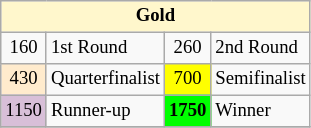<table class="wikitable" style="font-size:78%;">
<tr>
<th colspan=4 style="background:#fff7cc;">Gold</th>
</tr>
<tr>
<td align="center">160</td>
<td>1st Round</td>
<td align="center">260</td>
<td>2nd Round</td>
</tr>
<tr>
<td align="center" style="background:#ffebcd;">430</td>
<td>Quarterfinalist</td>
<td align="center" style="background:#ffff00;">700</td>
<td>Semifinalist</td>
</tr>
<tr>
<td align="center" style="background:#D8BFD8;">1150</td>
<td>Runner-up</td>
<td align="center" style="background:#00ff00;font-weight:bold;">1750</td>
<td>Winner</td>
</tr>
<tr>
</tr>
</table>
